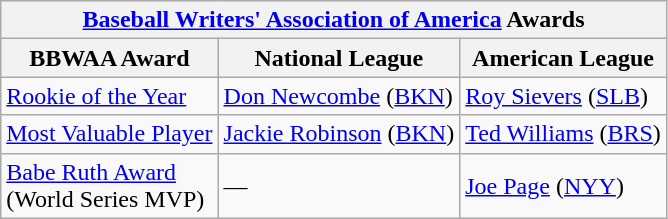<table class="wikitable">
<tr>
<th colspan="3"><a href='#'>Baseball Writers' Association of America</a> Awards</th>
</tr>
<tr>
<th>BBWAA Award</th>
<th>National League</th>
<th>American League</th>
</tr>
<tr>
<td><a href='#'>Rookie of the Year</a></td>
<td><a href='#'>Don Newcombe</a> (<a href='#'>BKN</a>)</td>
<td><a href='#'>Roy Sievers</a> (<a href='#'>SLB</a>)</td>
</tr>
<tr>
<td><a href='#'>Most Valuable Player</a></td>
<td><a href='#'>Jackie Robinson</a> (<a href='#'>BKN</a>)</td>
<td><a href='#'>Ted Williams</a> (<a href='#'>BRS</a>)</td>
</tr>
<tr>
<td><a href='#'>Babe Ruth Award</a><br>(World Series MVP)</td>
<td>—</td>
<td><a href='#'>Joe Page</a> (<a href='#'>NYY</a>)</td>
</tr>
</table>
